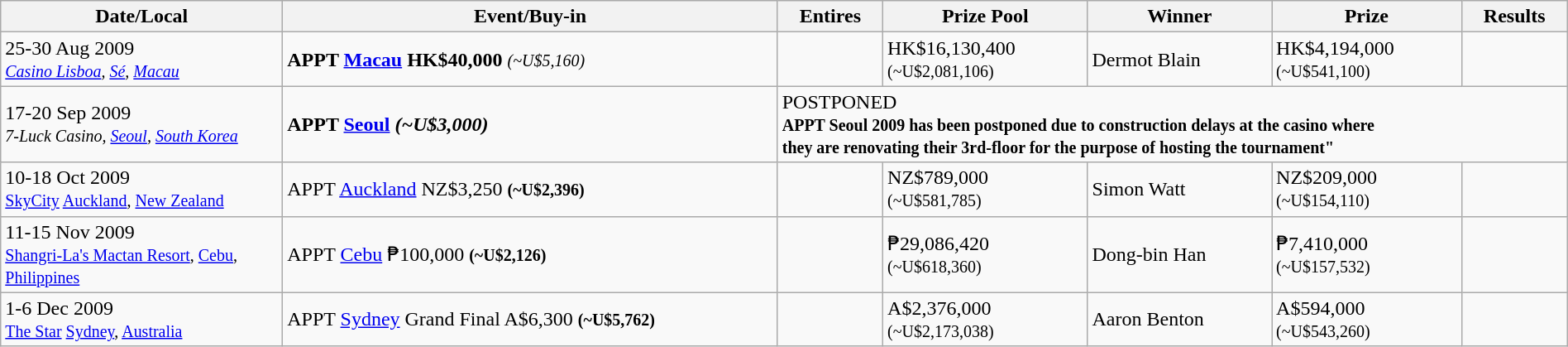<table class="wikitable" width="100%">
<tr>
<th width="18%">Date/Local</th>
<th !width="20%">Event/Buy-in</th>
<th !width="10%">Entires</th>
<th !width="10%">Prize Pool</th>
<th !width="22%">Winner</th>
<th !width="10%">Prize</th>
<th !width="10%">Results</th>
</tr>
<tr>
<td>25-30 Aug 2009<br><small><em><a href='#'>Casino Lisboa</a>, <a href='#'>Sé</a>, <a href='#'>Macau</a></em></small></td>
<td> <strong>APPT <a href='#'>Macau</a> HK$40,000</strong> <em><small>(~U$5,160)</small></em></td>
<td></td>
<td>HK$16,130,400<br><small>(~U$2,081,106)</small></td>
<td> Dermot Blain</td>
<td>HK$4,194,000<br><small>(~U$541,100)</small></td>
<td></td>
</tr>
<tr>
<td>17-20 Sep 2009<br><small><em>7-Luck Casino, <a href='#'>Seoul</a>, <a href='#'>South Korea</a></em></small></td>
<td> <strong>APPT <a href='#'>Seoul</a> <em>(~U$3,000)<strong><em></td>
<td colspan="5"></strong>POSTPONED<strong><br><small></em>APPT Seoul 2009 has been postponed due to construction delays at the casino where<br>they are renovating their 3rd-floor for the purpose of hosting the tournament"<em></small></td>
</tr>
<tr>
<td>10-18 Oct 2009<br><small></em><a href='#'>SkyCity</a> <a href='#'>Auckland</a>, <a href='#'>New Zealand</a><em></small></td>
<td> </strong>APPT <a href='#'>Auckland</a> NZ$3,250<strong> </em><small>(~U$2,396)</small><em></td>
<td></td>
<td>NZ$789,000<br><small>(~U$581,785)</small></td>
<td> Simon Watt</td>
<td>NZ$209,000<br><small>(~U$154,110)</small></td>
<td></td>
</tr>
<tr>
<td>11-15 Nov 2009<br><small></em><a href='#'>Shangri-La's Mactan Resort</a>, <a href='#'>Cebu</a>, <a href='#'>Philippines</a><em></small></td>
<td> </strong>APPT <a href='#'>Cebu</a> ₱100,000<strong> </em><small>(~U$2,126)</small><em></td>
<td></td>
<td>₱29,086,420<br><small>(~U$618,360)</small></td>
<td> Dong-bin Han</td>
<td>₱7,410,000<br><small>(~U$157,532)</small></td>
<td></td>
</tr>
<tr>
<td>1-6 Dec 2009<br><small></em><a href='#'>The Star</a> <a href='#'>Sydney</a>, <a href='#'>Australia</a><em></small></td>
<td> </strong>APPT <a href='#'>Sydney</a> Grand Final A$6,300<strong> </em><small>(~U$5,762)</small><em></td>
<td></td>
<td>A$2,376,000<br><small>(~U$2,173,038)</small></td>
<td> Aaron Benton</td>
<td>A$594,000<br><small>(~U$543,260)</small></td>
<td></td>
</tr>
</table>
